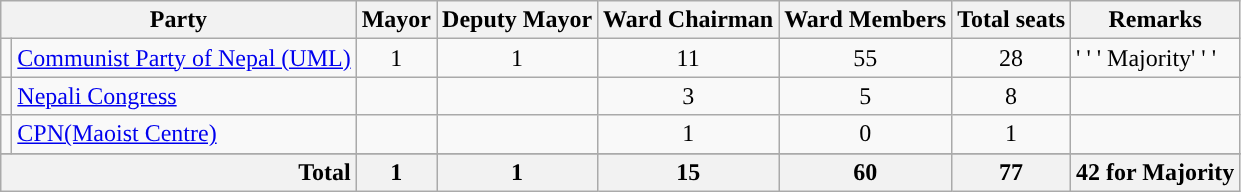<table class="wikitable sortable">
<tr>
<th colspan="2" style="text-align:centre;">Party</th>
<th>Mayor</th>
<th>Deputy Mayor</th>
<th>Ward Chairman</th>
<th>Ward Members</th>
<th>Total seats</th>
<th>Remarks</th>
</tr>
<tr>
<td style="background-color:"></td>
<td style="text-align:left;"><a href='#'>Communist Party of Nepal (UML)</a></td>
<td style="text-align:center;">1</td>
<td style="text-align:center;">1</td>
<td style="text-align:center;">11</td>
<td style="text-align:center;">55</td>
<td style="text-align:center;">28</td>
<td>' ' ' Majority' ' '</td>
</tr>
<tr>
<td style="background-color:"></td>
<td style="text-align:left;"><a href='#'>Nepali Congress</a></td>
<td style="text-align:center;"></td>
<td style="text-align:center;"></td>
<td style="text-align:center;">3</td>
<td style="text-align:center;">5</td>
<td style="text-align:center;">8</td>
<td></td>
</tr>
<tr>
<td style="background-color:"></td>
<td style="text-align:left;"><a href='#'>CPN(Maoist Centre)</a></td>
<td style="text-align:center;"></td>
<td style="text-align:center;"></td>
<td style="text-align:center;">1</td>
<td style="text-align:center;">0</td>
<td style="text-align:center;">1</td>
<td></td>
</tr>
<tr>
</tr>
<tr>
<th colspan="2" style="text-align:right;">Total</th>
<th>1</th>
<th>1</th>
<th>15</th>
<th>60</th>
<th>77</th>
<th>42 for Majority</th>
</tr>
</table>
